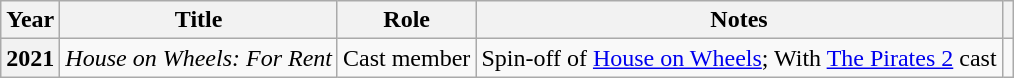<table class="wikitable plainrowheaders sortable">
<tr>
<th scope="col">Year</th>
<th scope="col">Title</th>
<th scope="col">Role</th>
<th scope="col" class="unsortable">Notes</th>
<th scope="col" class="unsortable"></th>
</tr>
<tr>
<th scope="row">2021</th>
<td><em>House on Wheels: For Rent</em></td>
<td>Cast member</td>
<td>Spin-off of <a href='#'>House on Wheels</a>; With <a href='#'>The Pirates 2</a> cast</td>
<td style="text-align:center"></td>
</tr>
</table>
